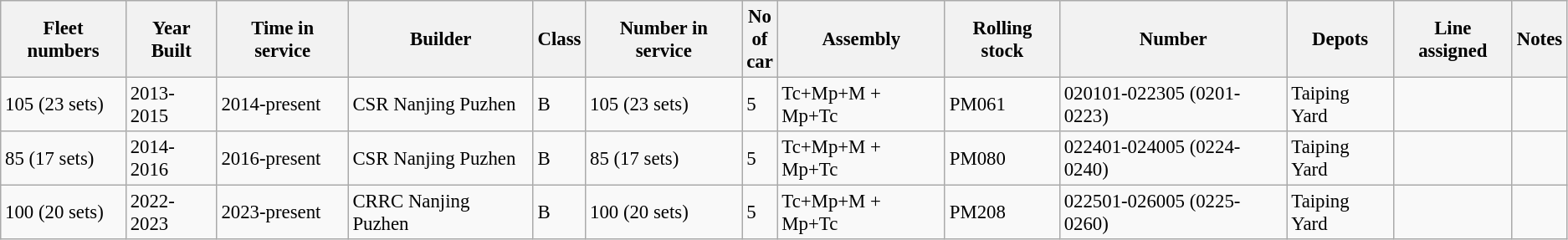<table class="wikitable sortable" style="font-size: 95%;" |>
<tr>
<th>Fleet numbers</th>
<th>Year Built</th>
<th>Time in service</th>
<th>Builder</th>
<th>Class</th>
<th>Number in service</th>
<th>No <br>of<br> car</th>
<th>Assembly</th>
<th>Rolling stock</th>
<th>Number</th>
<th>Depots</th>
<th>Line assigned</th>
<th>Notes</th>
</tr>
<tr bo,>
<td>105 (23 sets)</td>
<td>2013-2015</td>
<td>2014-present</td>
<td>CSR Nanjing Puzhen</td>
<td>B</td>
<td>105 (23 sets)</td>
<td>5</td>
<td>Tc+Mp+M + Mp+Tc</td>
<td>PM061</td>
<td>020101-022305 (0201-0223)</td>
<td>Taiping Yard</td>
<td></td>
<td></td>
</tr>
<tr>
<td>85 (17 sets)</td>
<td>2014-2016</td>
<td>2016-present</td>
<td>CSR Nanjing Puzhen</td>
<td>B</td>
<td>85 (17 sets)</td>
<td>5</td>
<td>Tc+Mp+M + Mp+Tc</td>
<td>PM080</td>
<td>022401-024005 (0224-0240)</td>
<td>Taiping Yard</td>
<td></td>
<td></td>
</tr>
<tr>
<td>100 (20 sets)</td>
<td>2022-2023</td>
<td>2023-present</td>
<td>CRRC Nanjing Puzhen</td>
<td>B</td>
<td>100 (20 sets)</td>
<td>5</td>
<td>Tc+Mp+M + Mp+Tc</td>
<td>PM208</td>
<td>022501-026005 (0225-0260)</td>
<td>Taiping Yard</td>
<td></td>
<td></td>
</tr>
</table>
